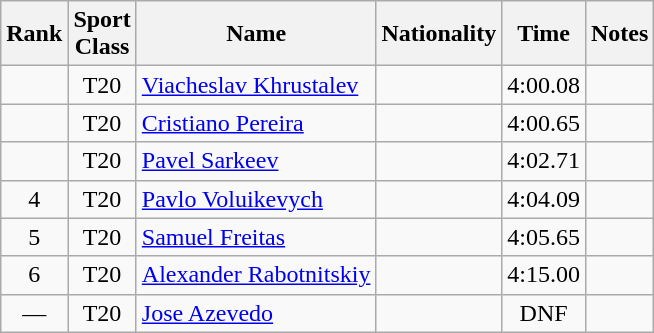<table class="wikitable sortable" style="text-align:center">
<tr>
<th>Rank</th>
<th>Sport<br>Class</th>
<th>Name</th>
<th>Nationality</th>
<th>Time</th>
<th>Notes</th>
</tr>
<tr>
<td></td>
<td>T20</td>
<td align=left><a href='#'>Viacheslav Khrustalev</a></td>
<td align=left></td>
<td>4:00.08</td>
<td></td>
</tr>
<tr>
<td></td>
<td>T20</td>
<td align=left><a href='#'>Cristiano Pereira</a></td>
<td align=left></td>
<td>4:00.65</td>
<td></td>
</tr>
<tr>
<td></td>
<td>T20</td>
<td align=left><a href='#'>Pavel Sarkeev</a></td>
<td align=left></td>
<td>4:02.71</td>
<td></td>
</tr>
<tr>
<td>4</td>
<td>T20</td>
<td align=left><a href='#'>Pavlo Voluikevych</a></td>
<td align=left></td>
<td>4:04.09</td>
<td></td>
</tr>
<tr>
<td>5</td>
<td>T20</td>
<td align=left><a href='#'>Samuel Freitas</a></td>
<td align=left></td>
<td>4:05.65</td>
<td></td>
</tr>
<tr>
<td>6</td>
<td>T20</td>
<td align=left><a href='#'>Alexander Rabotnitskiy</a></td>
<td align=left></td>
<td>4:15.00</td>
<td></td>
</tr>
<tr>
<td>—</td>
<td>T20</td>
<td align=left><a href='#'>Jose Azevedo</a></td>
<td align=left></td>
<td>DNF</td>
<td></td>
</tr>
</table>
